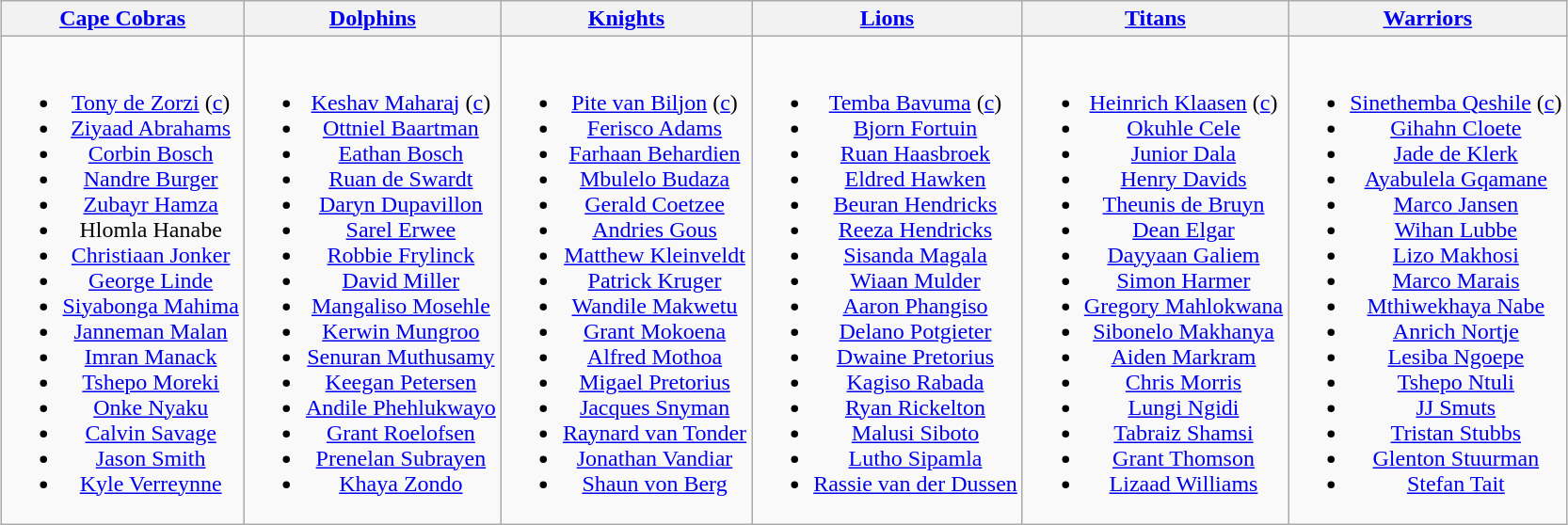<table class="wikitable" style="text-align:center; margin:auto">
<tr>
<th><a href='#'>Cape Cobras</a></th>
<th><a href='#'>Dolphins</a></th>
<th><a href='#'>Knights</a></th>
<th><a href='#'>Lions</a></th>
<th><a href='#'>Titans</a></th>
<th><a href='#'>Warriors</a></th>
</tr>
<tr style="vertical-align:top">
<td><br><ul><li><a href='#'>Tony de Zorzi</a> (<a href='#'>c</a>)</li><li><a href='#'>Ziyaad Abrahams</a></li><li><a href='#'>Corbin Bosch</a></li><li><a href='#'>Nandre Burger</a></li><li><a href='#'>Zubayr Hamza</a></li><li>Hlomla Hanabe</li><li><a href='#'>Christiaan Jonker</a></li><li><a href='#'>George Linde</a></li><li><a href='#'>Siyabonga Mahima</a></li><li><a href='#'>Janneman Malan</a></li><li><a href='#'>Imran Manack</a></li><li><a href='#'>Tshepo Moreki</a></li><li><a href='#'>Onke Nyaku</a></li><li><a href='#'>Calvin Savage</a></li><li><a href='#'>Jason Smith</a></li><li><a href='#'>Kyle Verreynne</a></li></ul></td>
<td><br><ul><li><a href='#'>Keshav Maharaj</a> (<a href='#'>c</a>)</li><li><a href='#'>Ottniel Baartman</a></li><li><a href='#'>Eathan Bosch</a></li><li><a href='#'>Ruan de Swardt</a></li><li><a href='#'>Daryn Dupavillon</a></li><li><a href='#'>Sarel Erwee</a></li><li><a href='#'>Robbie Frylinck</a></li><li><a href='#'>David Miller</a></li><li><a href='#'>Mangaliso Mosehle</a></li><li><a href='#'>Kerwin Mungroo</a></li><li><a href='#'>Senuran Muthusamy</a></li><li><a href='#'>Keegan Petersen</a></li><li><a href='#'>Andile Phehlukwayo</a></li><li><a href='#'>Grant Roelofsen</a></li><li><a href='#'>Prenelan Subrayen</a></li><li><a href='#'>Khaya Zondo</a></li></ul></td>
<td><br><ul><li><a href='#'>Pite van Biljon</a> (<a href='#'>c</a>)</li><li><a href='#'>Ferisco Adams</a></li><li><a href='#'>Farhaan Behardien</a></li><li><a href='#'>Mbulelo Budaza</a></li><li><a href='#'>Gerald Coetzee</a></li><li><a href='#'>Andries Gous</a></li><li><a href='#'>Matthew Kleinveldt</a></li><li><a href='#'>Patrick Kruger</a></li><li><a href='#'>Wandile Makwetu</a></li><li><a href='#'>Grant Mokoena</a></li><li><a href='#'>Alfred Mothoa</a></li><li><a href='#'>Migael Pretorius</a></li><li><a href='#'>Jacques Snyman</a></li><li><a href='#'>Raynard van Tonder</a></li><li><a href='#'>Jonathan Vandiar</a></li><li><a href='#'>Shaun von Berg</a></li></ul></td>
<td><br><ul><li><a href='#'>Temba Bavuma</a> (<a href='#'>c</a>)</li><li><a href='#'>Bjorn Fortuin</a></li><li><a href='#'>Ruan Haasbroek</a></li><li><a href='#'>Eldred Hawken</a></li><li><a href='#'>Beuran Hendricks</a></li><li><a href='#'>Reeza Hendricks</a></li><li><a href='#'>Sisanda Magala</a></li><li><a href='#'>Wiaan Mulder</a></li><li><a href='#'>Aaron Phangiso</a></li><li><a href='#'>Delano Potgieter</a></li><li><a href='#'>Dwaine Pretorius</a></li><li><a href='#'>Kagiso Rabada</a></li><li><a href='#'>Ryan Rickelton</a></li><li><a href='#'>Malusi Siboto</a></li><li><a href='#'>Lutho Sipamla</a></li><li><a href='#'>Rassie van der Dussen</a></li></ul></td>
<td><br><ul><li><a href='#'>Heinrich Klaasen</a> (<a href='#'>c</a>)</li><li><a href='#'>Okuhle Cele</a></li><li><a href='#'>Junior Dala</a></li><li><a href='#'>Henry Davids</a></li><li><a href='#'>Theunis de Bruyn</a></li><li><a href='#'>Dean Elgar</a></li><li><a href='#'>Dayyaan Galiem</a></li><li><a href='#'>Simon Harmer</a></li><li><a href='#'>Gregory Mahlokwana</a></li><li><a href='#'>Sibonelo Makhanya</a></li><li><a href='#'>Aiden Markram</a></li><li><a href='#'>Chris Morris</a></li><li><a href='#'>Lungi Ngidi</a></li><li><a href='#'>Tabraiz Shamsi</a></li><li><a href='#'>Grant Thomson</a></li><li><a href='#'>Lizaad Williams</a></li></ul></td>
<td><br><ul><li><a href='#'>Sinethemba Qeshile</a> (<a href='#'>c</a>)</li><li><a href='#'>Gihahn Cloete</a></li><li><a href='#'>Jade de Klerk</a></li><li><a href='#'>Ayabulela Gqamane</a></li><li><a href='#'>Marco Jansen</a></li><li><a href='#'>Wihan Lubbe</a></li><li><a href='#'>Lizo Makhosi</a></li><li><a href='#'>Marco Marais</a></li><li><a href='#'>Mthiwekhaya Nabe</a></li><li><a href='#'>Anrich Nortje</a></li><li><a href='#'>Lesiba Ngoepe</a></li><li><a href='#'>Tshepo Ntuli</a></li><li><a href='#'>JJ Smuts</a></li><li><a href='#'>Tristan Stubbs</a></li><li><a href='#'>Glenton Stuurman</a></li><li><a href='#'>Stefan Tait</a></li></ul></td>
</tr>
</table>
